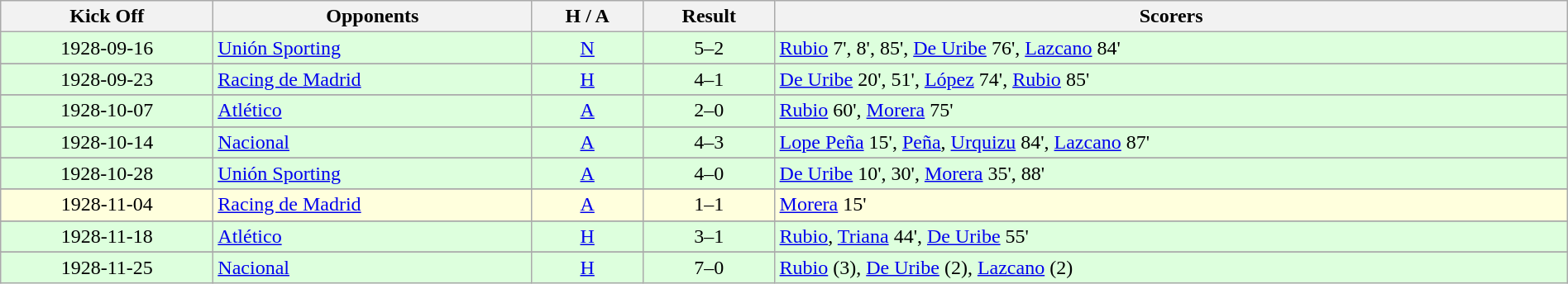<table class="wikitable" style="width:100%;">
<tr>
<th>Kick Off</th>
<th>Opponents</th>
<th>H / A</th>
<th>Result</th>
<th>Scorers</th>
</tr>
<tr bgcolor="#ddffdd">
<td align=center>1928-09-16</td>
<td><a href='#'>Unión Sporting</a></td>
<td align=center><a href='#'>N</a></td>
<td align=center>5–2</td>
<td><a href='#'>Rubio</a> 7', 8', 85', <a href='#'>De Uribe</a> 76', <a href='#'>Lazcano</a> 84'</td>
</tr>
<tr>
</tr>
<tr bgcolor="#ddffdd">
<td align=center>1928-09-23</td>
<td><a href='#'>Racing de Madrid</a></td>
<td align=center><a href='#'>H</a></td>
<td align=center>4–1</td>
<td><a href='#'>De Uribe</a> 20', 51', <a href='#'>López</a> 74', <a href='#'>Rubio</a> 85'</td>
</tr>
<tr>
</tr>
<tr bgcolor="#ddffdd">
<td align=center>1928-10-07</td>
<td><a href='#'>Atlético</a></td>
<td align=center><a href='#'>A</a></td>
<td align=center>2–0</td>
<td><a href='#'>Rubio</a> 60', <a href='#'>Morera</a> 75'</td>
</tr>
<tr>
</tr>
<tr bgcolor="#ddffdd">
<td align=center>1928-10-14</td>
<td><a href='#'>Nacional</a></td>
<td align=center><a href='#'>A</a></td>
<td align=center>4–3</td>
<td><a href='#'>Lope Peña</a> 15', <a href='#'>Peña</a>, <a href='#'>Urquizu</a> 84', <a href='#'>Lazcano</a> 87'</td>
</tr>
<tr>
</tr>
<tr bgcolor="#ddffdd">
<td align=center>1928-10-28</td>
<td><a href='#'>Unión Sporting</a></td>
<td align=center><a href='#'>A</a></td>
<td align=center>4–0</td>
<td><a href='#'>De Uribe</a> 10', 30', <a href='#'>Morera</a> 35', 88'</td>
</tr>
<tr>
</tr>
<tr bgcolor="#ffffdd">
<td align=center>1928-11-04</td>
<td><a href='#'>Racing de Madrid</a></td>
<td align=center><a href='#'>A</a></td>
<td align=center>1–1</td>
<td><a href='#'>Morera</a> 15'</td>
</tr>
<tr>
</tr>
<tr bgcolor="#ddffdd">
<td align=center>1928-11-18</td>
<td><a href='#'>Atlético</a></td>
<td align=center><a href='#'>H</a></td>
<td align=center>3–1</td>
<td><a href='#'>Rubio</a>, <a href='#'>Triana</a> 44', <a href='#'>De Uribe</a> 55'</td>
</tr>
<tr>
</tr>
<tr bgcolor="#ddffdd">
<td align=center>1928-11-25</td>
<td><a href='#'>Nacional</a></td>
<td align=center><a href='#'>H</a></td>
<td align=center>7–0</td>
<td><a href='#'>Rubio</a> (3), <a href='#'>De Uribe</a> (2), <a href='#'>Lazcano</a> (2)</td>
</tr>
</table>
